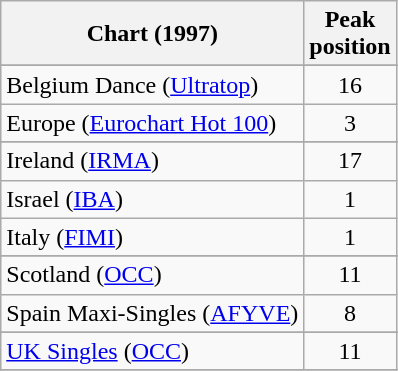<table class="wikitable sortable">
<tr>
<th>Chart (1997)</th>
<th>Peak<br>position</th>
</tr>
<tr>
</tr>
<tr>
</tr>
<tr>
<td>Belgium Dance (<a href='#'>Ultratop</a>)</td>
<td align="center">16</td>
</tr>
<tr>
<td>Europe (<a href='#'>Eurochart Hot 100</a>)</td>
<td align="center">3</td>
</tr>
<tr>
</tr>
<tr>
<td>Ireland (<a href='#'>IRMA</a>)</td>
<td style="text-align:center;">17</td>
</tr>
<tr>
<td>Israel (<a href='#'>IBA</a>)</td>
<td style="text-align:center;">1</td>
</tr>
<tr>
<td>Italy (<a href='#'>FIMI</a>)</td>
<td style="text-align:center;">1</td>
</tr>
<tr>
</tr>
<tr>
</tr>
<tr>
<td>Scotland (<a href='#'>OCC</a>)</td>
<td align="center">11</td>
</tr>
<tr>
<td>Spain Maxi-Singles (<a href='#'>AFYVE</a>)</td>
<td align="center">8</td>
</tr>
<tr>
</tr>
<tr>
<td><a href='#'>UK Singles</a> (<a href='#'>OCC</a>)</td>
<td align="center">11</td>
</tr>
<tr>
</tr>
</table>
